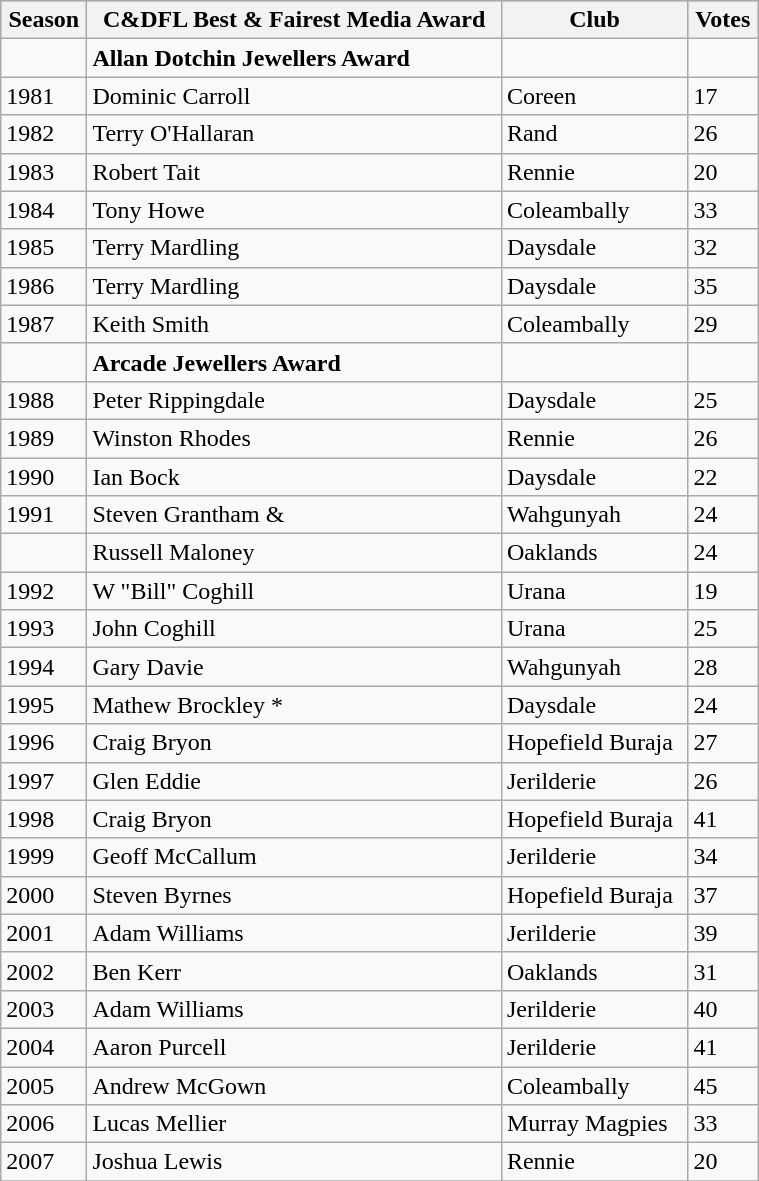<table class="wikitable" width=40%>
<tr bgcolor=#87cefa>
<th>Season</th>
<th><strong>C&DFL Best & Fairest Media Award</strong></th>
<th>Club</th>
<th>Votes</th>
</tr>
<tr>
<td></td>
<td><strong>Allan Dotchin Jewellers Award</strong></td>
<td></td>
<td></td>
</tr>
<tr>
<td>1981</td>
<td>Dominic Carroll</td>
<td>Coreen</td>
<td>17</td>
</tr>
<tr>
<td>1982</td>
<td>Terry O'Hallaran</td>
<td>Rand</td>
<td>26</td>
</tr>
<tr>
<td>1983</td>
<td>Robert Tait</td>
<td>Rennie</td>
<td>20</td>
</tr>
<tr>
<td>1984</td>
<td>Tony Howe</td>
<td>Coleambally</td>
<td>33</td>
</tr>
<tr>
<td>1985</td>
<td>Terry Mardling</td>
<td>Daysdale</td>
<td>32</td>
</tr>
<tr>
<td>1986</td>
<td>Terry Mardling</td>
<td>Daysdale</td>
<td>35</td>
</tr>
<tr>
<td>1987</td>
<td>Keith Smith</td>
<td>Coleambally</td>
<td>29</td>
</tr>
<tr>
<td></td>
<td><strong>Arcade Jewellers Award</strong></td>
<td></td>
<td></td>
</tr>
<tr>
<td>1988</td>
<td>Peter Rippingdale</td>
<td>Daysdale</td>
<td>25</td>
</tr>
<tr>
<td>1989</td>
<td>Winston Rhodes</td>
<td>Rennie</td>
<td>26</td>
</tr>
<tr>
<td>1990</td>
<td>Ian Bock</td>
<td>Daysdale</td>
<td>22</td>
</tr>
<tr>
<td>1991</td>
<td>Steven Grantham &</td>
<td>Wahgunyah</td>
<td>24</td>
</tr>
<tr>
<td></td>
<td>Russell Maloney</td>
<td>Oaklands</td>
<td>24</td>
</tr>
<tr>
<td>1992</td>
<td>W "Bill" Coghill</td>
<td>Urana</td>
<td>19</td>
</tr>
<tr>
<td>1993</td>
<td>John Coghill</td>
<td>Urana</td>
<td>25</td>
</tr>
<tr>
<td>1994</td>
<td>Gary Davie</td>
<td>Wahgunyah</td>
<td>28</td>
</tr>
<tr>
<td>1995</td>
<td>Mathew Brockley *</td>
<td>Daysdale</td>
<td>24</td>
</tr>
<tr>
<td>1996</td>
<td>Craig Bryon</td>
<td>Hopefield Buraja</td>
<td>27</td>
</tr>
<tr>
<td>1997</td>
<td>Glen Eddie</td>
<td>Jerilderie</td>
<td>26</td>
</tr>
<tr>
<td>1998</td>
<td>Craig Bryon</td>
<td>Hopefield Buraja</td>
<td>41</td>
</tr>
<tr>
<td>1999</td>
<td>Geoff McCallum</td>
<td>Jerilderie</td>
<td>34</td>
</tr>
<tr>
<td>2000</td>
<td>Steven Byrnes</td>
<td>Hopefield Buraja</td>
<td>37</td>
</tr>
<tr>
<td>2001</td>
<td>Adam Williams</td>
<td>Jerilderie</td>
<td>39</td>
</tr>
<tr>
<td>2002</td>
<td>Ben Kerr</td>
<td>Oaklands</td>
<td>31</td>
</tr>
<tr>
<td>2003</td>
<td>Adam Williams</td>
<td>Jerilderie</td>
<td>40</td>
</tr>
<tr>
<td>2004</td>
<td>Aaron Purcell</td>
<td>Jerilderie</td>
<td>41</td>
</tr>
<tr>
<td>2005</td>
<td>Andrew McGown</td>
<td>Coleambally</td>
<td>45</td>
</tr>
<tr>
<td>2006</td>
<td>Lucas Mellier</td>
<td>Murray Magpies</td>
<td>33</td>
</tr>
<tr>
<td>2007</td>
<td>Joshua Lewis</td>
<td>Rennie</td>
<td>20</td>
</tr>
<tr>
</tr>
</table>
